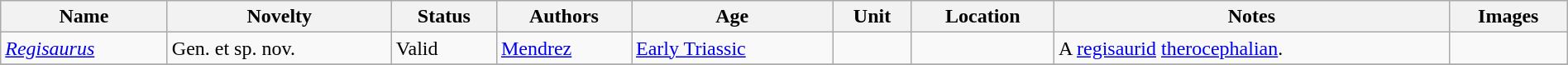<table class="wikitable sortable" align="center" width="100%">
<tr>
<th>Name</th>
<th>Novelty</th>
<th>Status</th>
<th>Authors</th>
<th>Age</th>
<th>Unit</th>
<th>Location</th>
<th>Notes</th>
<th>Images</th>
</tr>
<tr>
<td><em><a href='#'>Regisaurus</a></em></td>
<td>Gen. et sp. nov.</td>
<td>Valid</td>
<td><a href='#'>Mendrez</a></td>
<td><a href='#'>Early Triassic</a></td>
<td></td>
<td></td>
<td>A <a href='#'>regisaurid</a> <a href='#'>therocephalian</a>.</td>
<td></td>
</tr>
<tr>
</tr>
</table>
